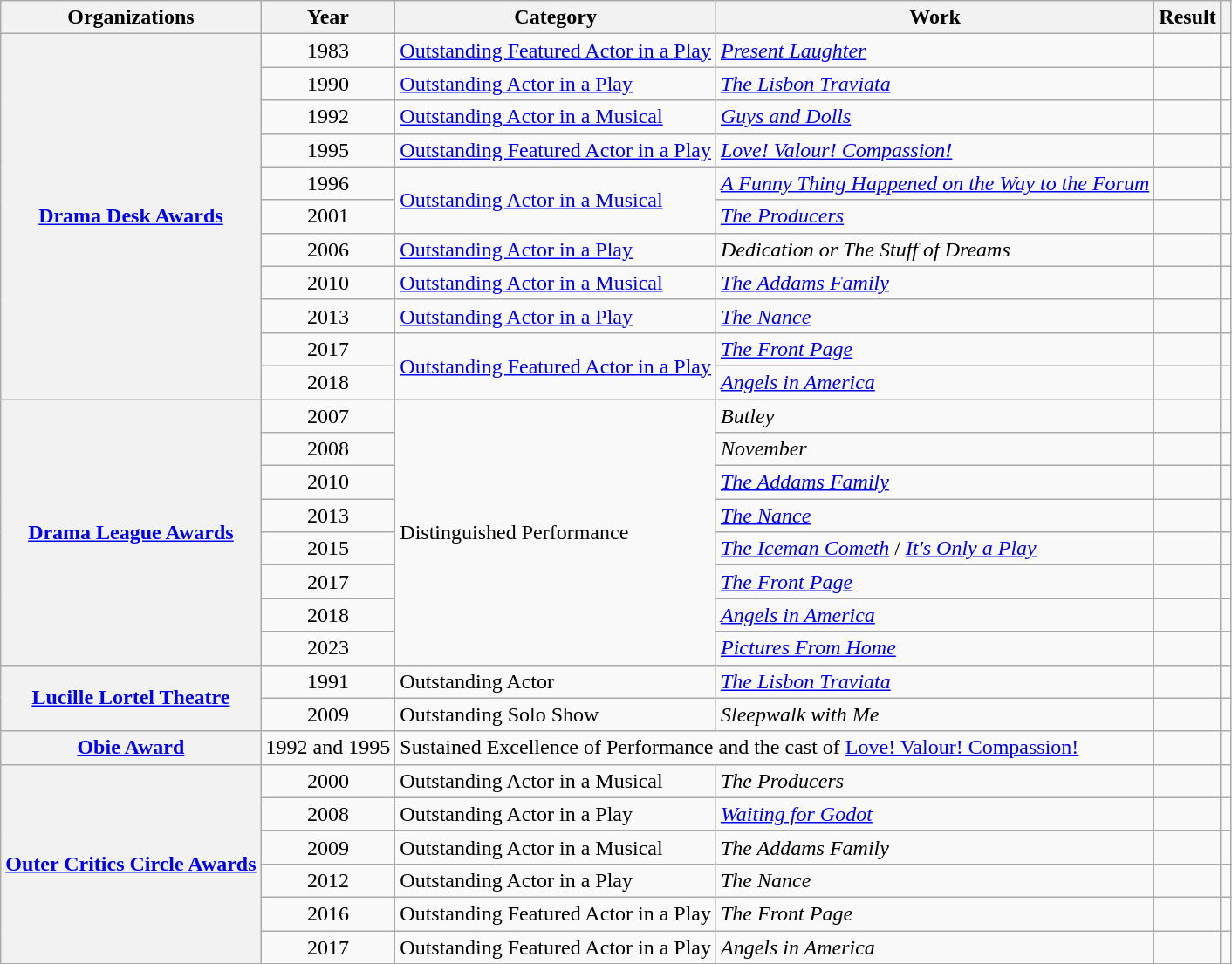<table class= "wikitable plainrowheaders sortable">
<tr>
<th>Organizations</th>
<th scope="col">Year</th>
<th scope="col">Category</th>
<th scope="col">Work</th>
<th scope="col">Result</th>
<th scope="col" class="unsortable"></th>
</tr>
<tr>
<th scope="row" rowspan="11"><a href='#'>Drama Desk Awards</a></th>
<td style="text-align:center;">1983</td>
<td><a href='#'>Outstanding Featured Actor in a Play</a></td>
<td><em><a href='#'>Present Laughter</a></em></td>
<td></td>
<td style="text-align:center;"></td>
</tr>
<tr>
<td style="text-align:center;">1990</td>
<td><a href='#'>Outstanding Actor in a Play</a></td>
<td><em><a href='#'>The Lisbon Traviata</a></em></td>
<td></td>
<td style="text-align:center;"></td>
</tr>
<tr>
<td style="text-align:center;">1992</td>
<td><a href='#'>Outstanding Actor in a Musical</a></td>
<td><em><a href='#'>Guys and Dolls</a></em></td>
<td></td>
<td style="text-align:center;"></td>
</tr>
<tr>
<td style="text-align:center;">1995</td>
<td><a href='#'>Outstanding Featured Actor in a Play</a></td>
<td><em><a href='#'>Love! Valour! Compassion!</a></em></td>
<td></td>
<td style="text-align:center;"></td>
</tr>
<tr>
<td style="text-align:center;">1996</td>
<td rowspan=2><a href='#'>Outstanding Actor in a Musical</a></td>
<td><em><a href='#'>A Funny Thing Happened on the Way to the Forum</a></em></td>
<td></td>
<td style="text-align:center;"></td>
</tr>
<tr>
<td style="text-align:center;">2001</td>
<td><em><a href='#'>The Producers</a></em></td>
<td></td>
<td style="text-align:center;"></td>
</tr>
<tr>
<td style="text-align:center;">2006</td>
<td><a href='#'>Outstanding Actor in a Play</a></td>
<td><em>Dedication or The Stuff of Dreams</em></td>
<td></td>
<td style="text-align:center;"></td>
</tr>
<tr>
<td style="text-align:center;">2010</td>
<td><a href='#'>Outstanding Actor in a Musical</a></td>
<td><em><a href='#'>The Addams Family</a></em></td>
<td></td>
<td style="text-align:center;"></td>
</tr>
<tr>
<td style="text-align:center;">2013</td>
<td><a href='#'>Outstanding Actor in a Play</a></td>
<td><em><a href='#'>The Nance</a></em></td>
<td></td>
<td style="text-align:center;"></td>
</tr>
<tr>
<td style="text-align:center;">2017</td>
<td rowspan=2><a href='#'>Outstanding Featured Actor in a Play</a></td>
<td><em><a href='#'>The Front Page</a></em></td>
<td></td>
<td style="text-align:center;"></td>
</tr>
<tr>
<td style="text-align:center;">2018</td>
<td><em><a href='#'>Angels in America</a></em></td>
<td></td>
<td style="text-align:center;"></td>
</tr>
<tr>
<th scope="row" rowspan="8"><a href='#'>Drama League Awards</a></th>
<td style="text-align:center;">2007</td>
<td rowspan=8>Distinguished Performance</td>
<td><em>Butley</em></td>
<td></td>
<td></td>
</tr>
<tr>
<td style="text-align:center;">2008</td>
<td><em>November</em></td>
<td></td>
<td></td>
</tr>
<tr>
<td style="text-align:center;">2010</td>
<td><em><a href='#'>The Addams Family</a></em></td>
<td></td>
<td></td>
</tr>
<tr>
<td style="text-align:center;">2013</td>
<td><em><a href='#'>The Nance</a></em></td>
<td></td>
<td></td>
</tr>
<tr>
<td style="text-align:center;">2015</td>
<td><em><a href='#'>The Iceman Cometh</a></em> / <em><a href='#'>It's Only a Play</a></em></td>
<td></td>
<td></td>
</tr>
<tr>
<td style="text-align:center;">2017</td>
<td><em><a href='#'>The Front Page</a></em></td>
<td></td>
<td></td>
</tr>
<tr>
<td style="text-align:center;">2018</td>
<td><em><a href='#'>Angels in America</a></em></td>
<td></td>
<td></td>
</tr>
<tr>
<td style="text-align:center;">2023</td>
<td><em><a href='#'>Pictures From Home</a></em></td>
<td></td>
<td></td>
</tr>
<tr>
<th scope="row" rowspan="2"><a href='#'>Lucille Lortel Theatre</a></th>
<td style="text-align:center;">1991</td>
<td>Outstanding Actor</td>
<td><em><a href='#'>The Lisbon Traviata</a></em></td>
<td></td>
<td></td>
</tr>
<tr>
<td style="text-align:center;">2009</td>
<td>Outstanding Solo Show</td>
<td><em>Sleepwalk with Me</em></td>
<td></td>
<td></td>
</tr>
<tr>
<th scope="row" rowspan="1"><a href='#'>Obie Award</a></th>
<td>1992 and 1995</td>
<td colspan=2>Sustained Excellence of Performance and the cast of <a href='#'>Love! Valour! Compassion!</a></td>
<td></td>
<td></td>
</tr>
<tr>
<th scope="row" rowspan="6"><a href='#'>Outer Critics Circle Awards</a></th>
<td style="text-align:center;">2000</td>
<td>Outstanding Actor in a Musical</td>
<td><em>The Producers</em></td>
<td></td>
<td></td>
</tr>
<tr>
<td style="text-align:center;">2008</td>
<td>Outstanding Actor in a Play</td>
<td><em><a href='#'>Waiting for Godot</a></em></td>
<td></td>
<td></td>
</tr>
<tr>
<td style="text-align:center;">2009</td>
<td>Outstanding Actor in a Musical</td>
<td><em>The Addams Family</em></td>
<td></td>
<td></td>
</tr>
<tr>
<td style="text-align:center;">2012</td>
<td>Outstanding Actor in a Play</td>
<td><em>The Nance</em></td>
<td></td>
<td></td>
</tr>
<tr>
<td style="text-align:center;">2016</td>
<td>Outstanding Featured Actor in a Play</td>
<td><em>The Front Page</em></td>
<td></td>
<td></td>
</tr>
<tr>
<td style="text-align:center;">2017</td>
<td>Outstanding Featured Actor in a Play</td>
<td><em>Angels in America</em></td>
<td></td>
<td></td>
</tr>
<tr>
</tr>
</table>
